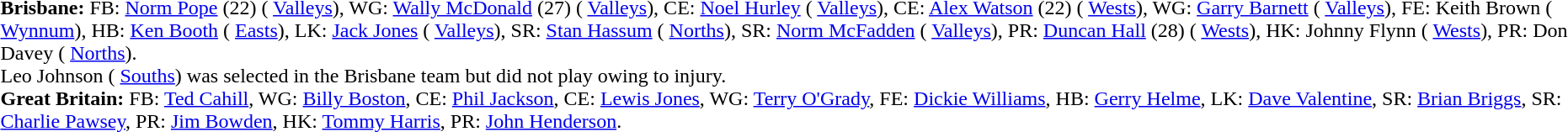<table width="100%" class="mw-collapsible mw-collapsed">
<tr>
<td valign="top" width="50%"><br><strong>Brisbane:</strong> FB: <a href='#'>Norm Pope</a> (22) ( <a href='#'>Valleys</a>), WG: <a href='#'>Wally McDonald</a> (27) ( <a href='#'>Valleys</a>), CE: <a href='#'>Noel Hurley</a> ( <a href='#'>Valleys</a>), CE: <a href='#'>Alex Watson</a> (22) ( <a href='#'>Wests</a>), WG: <a href='#'>Garry Barnett</a> ( <a href='#'>Valleys</a>), FE: Keith Brown ( <a href='#'>Wynnum</a>), HB: <a href='#'>Ken Booth</a> ( <a href='#'>Easts</a>), LK: <a href='#'>Jack Jones</a> ( <a href='#'>Valleys</a>), SR: <a href='#'>Stan Hassum</a> ( <a href='#'>Norths</a>), SR: <a href='#'>Norm McFadden</a> ( <a href='#'>Valleys</a>), PR: <a href='#'>Duncan Hall</a> (28) ( <a href='#'>Wests</a>), HK: Johnny Flynn ( <a href='#'>Wests</a>), PR: Don Davey ( <a href='#'>Norths</a>).<br>
Leo Johnson ( <a href='#'>Souths</a>) was selected in the Brisbane team but did not play owing to injury.<br>
<strong>Great Britain:</strong> FB: <a href='#'>Ted Cahill</a>, WG: <a href='#'>Billy Boston</a>, CE: <a href='#'>Phil Jackson</a>, CE: <a href='#'>Lewis Jones</a>, WG: <a href='#'>Terry O'Grady</a>, FE: <a href='#'>Dickie Williams</a>, HB: <a href='#'>Gerry Helme</a>, LK: <a href='#'>Dave Valentine</a>, SR: <a href='#'>Brian Briggs</a>, SR: <a href='#'>Charlie Pawsey</a>, PR: <a href='#'>Jim Bowden</a>, HK: <a href='#'>Tommy Harris</a>, PR: <a href='#'>John Henderson</a>. <br></td>
</tr>
</table>
